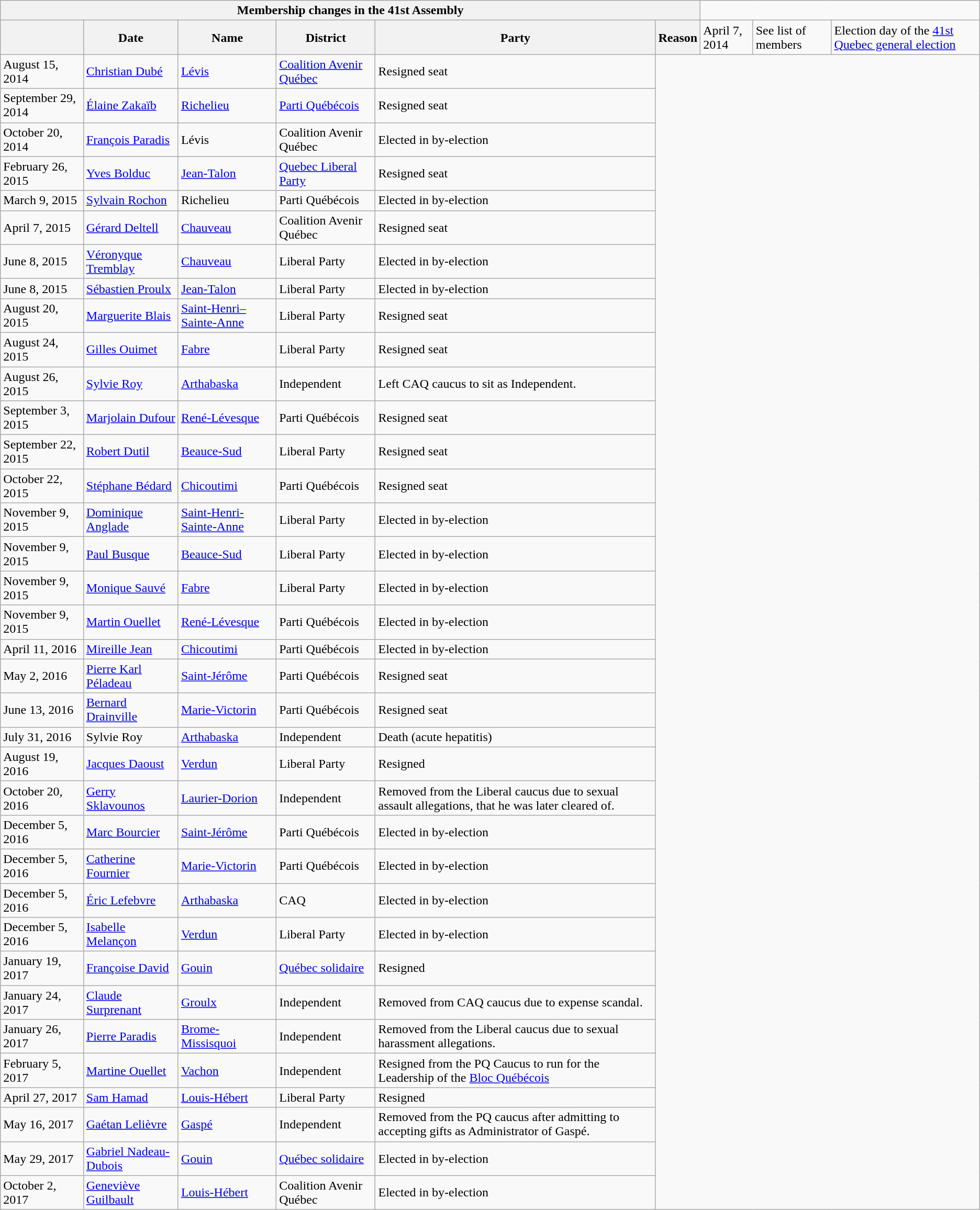<table class="wikitable">
<tr>
<th colspan=6>Membership changes in the 41st Assembly</th>
</tr>
<tr>
<th></th>
<th>Date</th>
<th>Name</th>
<th>District</th>
<th>Party</th>
<th>Reason<br></th>
<td>April 7, 2014</td>
<td colspan=3>See list of members</td>
<td>Election day of the <a href='#'>41st Quebec general election</a></td>
</tr>
<tr>
<td>August 15, 2014</td>
<td><a href='#'>Christian Dubé</a></td>
<td><a href='#'>Lévis</a></td>
<td><a href='#'>Coalition Avenir Québec</a></td>
<td>Resigned seat</td>
</tr>
<tr>
<td>September 29, 2014</td>
<td><a href='#'>Élaine Zakaïb</a></td>
<td><a href='#'>Richelieu</a></td>
<td><a href='#'>Parti Québécois</a></td>
<td>Resigned seat</td>
</tr>
<tr>
<td>October 20, 2014</td>
<td><a href='#'>François Paradis</a></td>
<td>Lévis</td>
<td>Coalition Avenir Québec</td>
<td>Elected in by-election</td>
</tr>
<tr>
<td>February 26, 2015</td>
<td><a href='#'>Yves Bolduc</a></td>
<td><a href='#'>Jean-Talon</a></td>
<td><a href='#'>Quebec Liberal Party</a></td>
<td>Resigned seat</td>
</tr>
<tr>
<td>March 9, 2015</td>
<td><a href='#'>Sylvain Rochon</a></td>
<td>Richelieu</td>
<td>Parti Québécois</td>
<td>Elected in by-election</td>
</tr>
<tr>
<td>April 7, 2015</td>
<td><a href='#'>Gérard Deltell</a></td>
<td><a href='#'>Chauveau</a></td>
<td>Coalition Avenir Québec</td>
<td>Resigned seat</td>
</tr>
<tr>
<td>June 8, 2015</td>
<td><a href='#'>Véronyque Tremblay</a></td>
<td><a href='#'>Chauveau</a></td>
<td>Liberal Party</td>
<td>Elected in by-election</td>
</tr>
<tr>
<td>June 8, 2015</td>
<td><a href='#'>Sébastien Proulx</a></td>
<td><a href='#'>Jean-Talon</a></td>
<td>Liberal Party</td>
<td>Elected in by-election</td>
</tr>
<tr>
<td>August 20, 2015</td>
<td><a href='#'>Marguerite Blais</a></td>
<td><a href='#'>Saint-Henri–Sainte-Anne</a></td>
<td>Liberal Party</td>
<td>Resigned seat</td>
</tr>
<tr>
<td>August 24, 2015</td>
<td><a href='#'>Gilles Ouimet</a></td>
<td><a href='#'>Fabre</a></td>
<td>Liberal Party</td>
<td>Resigned seat</td>
</tr>
<tr>
<td>August 26, 2015</td>
<td><a href='#'>Sylvie Roy</a></td>
<td><a href='#'>Arthabaska</a></td>
<td>Independent</td>
<td>Left CAQ caucus to sit as Independent.</td>
</tr>
<tr>
<td>September 3, 2015</td>
<td><a href='#'>Marjolain Dufour</a></td>
<td><a href='#'>René-Lévesque</a></td>
<td>Parti Québécois</td>
<td>Resigned seat</td>
</tr>
<tr>
<td>September 22, 2015</td>
<td><a href='#'>Robert Dutil</a></td>
<td><a href='#'>Beauce-Sud</a></td>
<td>Liberal Party</td>
<td>Resigned seat</td>
</tr>
<tr>
<td>October 22, 2015</td>
<td><a href='#'>Stéphane Bédard</a></td>
<td><a href='#'>Chicoutimi</a></td>
<td>Parti Québécois</td>
<td>Resigned seat</td>
</tr>
<tr>
<td>November 9, 2015</td>
<td><a href='#'>Dominique Anglade</a></td>
<td><a href='#'>Saint-Henri-Sainte-Anne</a></td>
<td>Liberal Party</td>
<td>Elected in by-election</td>
</tr>
<tr>
<td>November 9, 2015</td>
<td><a href='#'>Paul Busque</a></td>
<td><a href='#'>Beauce-Sud</a></td>
<td>Liberal Party</td>
<td>Elected in by-election</td>
</tr>
<tr>
<td>November 9, 2015</td>
<td><a href='#'>Monique Sauvé</a></td>
<td><a href='#'>Fabre</a></td>
<td>Liberal Party</td>
<td>Elected in by-election</td>
</tr>
<tr>
<td>November 9, 2015</td>
<td><a href='#'>Martin Ouellet</a></td>
<td><a href='#'>René-Lévesque</a></td>
<td>Parti Québécois</td>
<td>Elected in by-election</td>
</tr>
<tr>
<td>April 11, 2016</td>
<td><a href='#'>Mireille Jean</a></td>
<td><a href='#'>Chicoutimi</a></td>
<td>Parti Québécois</td>
<td>Elected in by-election</td>
</tr>
<tr>
<td>May 2, 2016</td>
<td><a href='#'>Pierre Karl Péladeau</a></td>
<td><a href='#'>Saint-Jérôme</a></td>
<td>Parti Québécois</td>
<td>Resigned seat</td>
</tr>
<tr>
<td>June 13, 2016</td>
<td><a href='#'>Bernard Drainville</a></td>
<td><a href='#'>Marie-Victorin</a></td>
<td>Parti Québécois</td>
<td>Resigned seat</td>
</tr>
<tr>
<td>July 31, 2016</td>
<td>Sylvie Roy</td>
<td><a href='#'>Arthabaska</a></td>
<td>Independent</td>
<td>Death (acute hepatitis)</td>
</tr>
<tr>
<td>August 19, 2016</td>
<td><a href='#'>Jacques Daoust</a></td>
<td><a href='#'>Verdun</a></td>
<td>Liberal Party</td>
<td>Resigned</td>
</tr>
<tr>
<td>October 20, 2016</td>
<td><a href='#'>Gerry Sklavounos</a></td>
<td><a href='#'>Laurier-Dorion</a></td>
<td>Independent</td>
<td>Removed from the Liberal caucus due to sexual assault allegations, that he was later cleared of.</td>
</tr>
<tr>
<td>December 5, 2016</td>
<td><a href='#'>Marc Bourcier</a></td>
<td><a href='#'>Saint-Jérôme</a></td>
<td>Parti Québécois</td>
<td>Elected in by-election</td>
</tr>
<tr>
<td>December 5, 2016</td>
<td><a href='#'>Catherine Fournier</a></td>
<td><a href='#'>Marie-Victorin</a></td>
<td>Parti Québécois</td>
<td>Elected in by-election</td>
</tr>
<tr>
<td>December 5, 2016</td>
<td><a href='#'>Éric Lefebvre</a></td>
<td><a href='#'>Arthabaska</a></td>
<td>CAQ</td>
<td>Elected in by-election</td>
</tr>
<tr>
<td>December 5, 2016</td>
<td><a href='#'>Isabelle Melançon</a></td>
<td><a href='#'>Verdun</a></td>
<td>Liberal Party</td>
<td>Elected in by-election</td>
</tr>
<tr>
<td>January 19, 2017</td>
<td><a href='#'>Françoise David</a></td>
<td><a href='#'>Gouin</a></td>
<td><a href='#'>Québec solidaire</a></td>
<td>Resigned</td>
</tr>
<tr>
<td>January 24, 2017</td>
<td><a href='#'>Claude Surprenant</a></td>
<td><a href='#'>Groulx</a></td>
<td>Independent</td>
<td>Removed from CAQ caucus due to expense scandal.</td>
</tr>
<tr>
<td>January 26, 2017</td>
<td><a href='#'>Pierre Paradis</a></td>
<td><a href='#'>Brome-Missisquoi</a></td>
<td>Independent</td>
<td>Removed from the Liberal caucus due to sexual harassment allegations.</td>
</tr>
<tr>
<td>February 5, 2017</td>
<td><a href='#'>Martine Ouellet</a></td>
<td><a href='#'>Vachon</a></td>
<td>Independent</td>
<td>Resigned from the PQ Caucus to run for the Leadership of the <a href='#'>Bloc Québécois</a></td>
</tr>
<tr>
<td>April 27, 2017</td>
<td><a href='#'>Sam Hamad</a></td>
<td><a href='#'>Louis-Hébert</a></td>
<td>Liberal Party</td>
<td>Resigned</td>
</tr>
<tr>
<td>May 16, 2017</td>
<td><a href='#'>Gaétan Lelièvre</a></td>
<td><a href='#'>Gaspé</a></td>
<td>Independent</td>
<td>Removed from the PQ caucus after admitting to accepting gifts as Administrator of Gaspé.</td>
</tr>
<tr>
<td>May 29, 2017</td>
<td><a href='#'>Gabriel Nadeau-Dubois</a></td>
<td><a href='#'>Gouin</a></td>
<td><a href='#'>Québec solidaire</a></td>
<td>Elected in by-election</td>
</tr>
<tr>
<td>October 2, 2017</td>
<td><a href='#'>Geneviève Guilbault</a></td>
<td><a href='#'>Louis-Hébert</a></td>
<td>Coalition Avenir Québec</td>
<td>Elected in by-election</td>
</tr>
</table>
